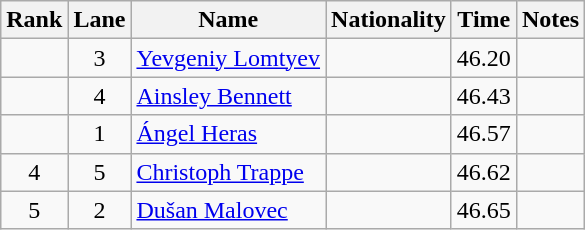<table class="wikitable sortable" style="text-align:center">
<tr>
<th>Rank</th>
<th>Lane</th>
<th>Name</th>
<th>Nationality</th>
<th>Time</th>
<th>Notes</th>
</tr>
<tr>
<td></td>
<td>3</td>
<td align="left"><a href='#'>Yevgeniy Lomtyev</a></td>
<td align=left></td>
<td>46.20</td>
<td></td>
</tr>
<tr>
<td></td>
<td>4</td>
<td align="left"><a href='#'>Ainsley Bennett</a></td>
<td align=left></td>
<td>46.43</td>
<td></td>
</tr>
<tr>
<td></td>
<td>1</td>
<td align="left"><a href='#'>Ángel Heras</a></td>
<td align=left></td>
<td>46.57</td>
<td></td>
</tr>
<tr>
<td>4</td>
<td>5</td>
<td align="left"><a href='#'>Christoph Trappe</a></td>
<td align=left></td>
<td>46.62</td>
<td></td>
</tr>
<tr>
<td>5</td>
<td>2</td>
<td align="left"><a href='#'>Dušan Malovec</a></td>
<td align=left></td>
<td>46.65</td>
<td></td>
</tr>
</table>
